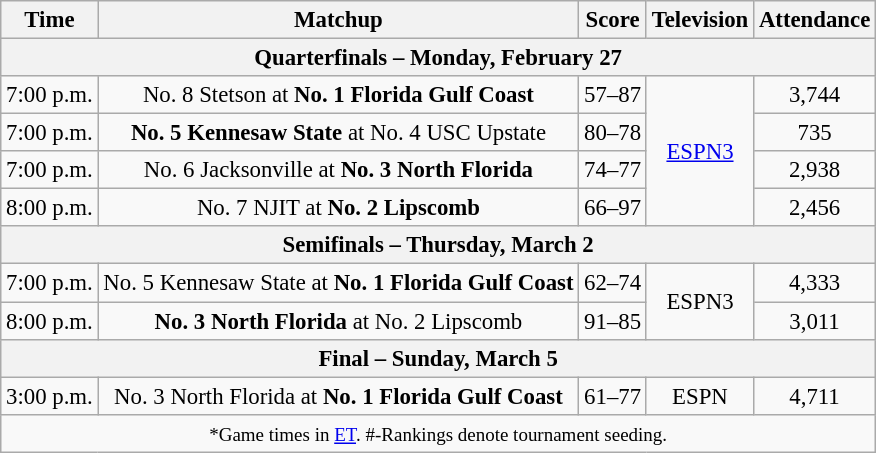<table class="wikitable" style="font-size: 95%;text-align:center">
<tr>
<th>Time</th>
<th>Matchup</th>
<th>Score</th>
<th>Television</th>
<th>Attendance</th>
</tr>
<tr>
<th colspan=5>Quarterfinals – Monday, February 27</th>
</tr>
<tr>
<td>7:00 p.m.</td>
<td>No. 8 Stetson at <strong>No. 1 Florida Gulf Coast</strong></td>
<td>57–87</td>
<td rowspan=4><a href='#'>ESPN3</a></td>
<td>3,744</td>
</tr>
<tr>
<td>7:00 p.m.</td>
<td><strong>No. 5</strong> <strong>Kennesaw State</strong> at No. 4 USC Upstate</td>
<td>80–78</td>
<td>735</td>
</tr>
<tr>
<td>7:00 p.m.</td>
<td>No. 6 Jacksonville at <strong>No. 3 North Florida</strong></td>
<td>74–77</td>
<td>2,938</td>
</tr>
<tr>
<td>8:00 p.m.</td>
<td>No. 7 NJIT at <strong>No. 2 Lipscomb</strong></td>
<td>66–97</td>
<td>2,456</td>
</tr>
<tr>
<th colspan=5>Semifinals – Thursday, March 2</th>
</tr>
<tr>
<td>7:00 p.m.</td>
<td>No. 5 Kennesaw State at <strong>No. 1 Florida Gulf Coast</strong></td>
<td>62–74</td>
<td rowspan=2>ESPN3</td>
<td>4,333</td>
</tr>
<tr>
<td>8:00 p.m.</td>
<td><strong>No. 3 North Florida</strong> at No. 2 Lipscomb</td>
<td>91–85</td>
<td>3,011</td>
</tr>
<tr>
<th colspan=5>Final – Sunday, March 5</th>
</tr>
<tr>
<td>3:00 p.m.</td>
<td>No. 3 North Florida at <strong>No. 1 Florida Gulf Coast</strong></td>
<td>61–77</td>
<td align=center>ESPN</td>
<td>4,711</td>
</tr>
<tr>
<td colspan=6><small>*Game times in <a href='#'>ET</a>. #-Rankings denote tournament seeding.</small></td>
</tr>
</table>
